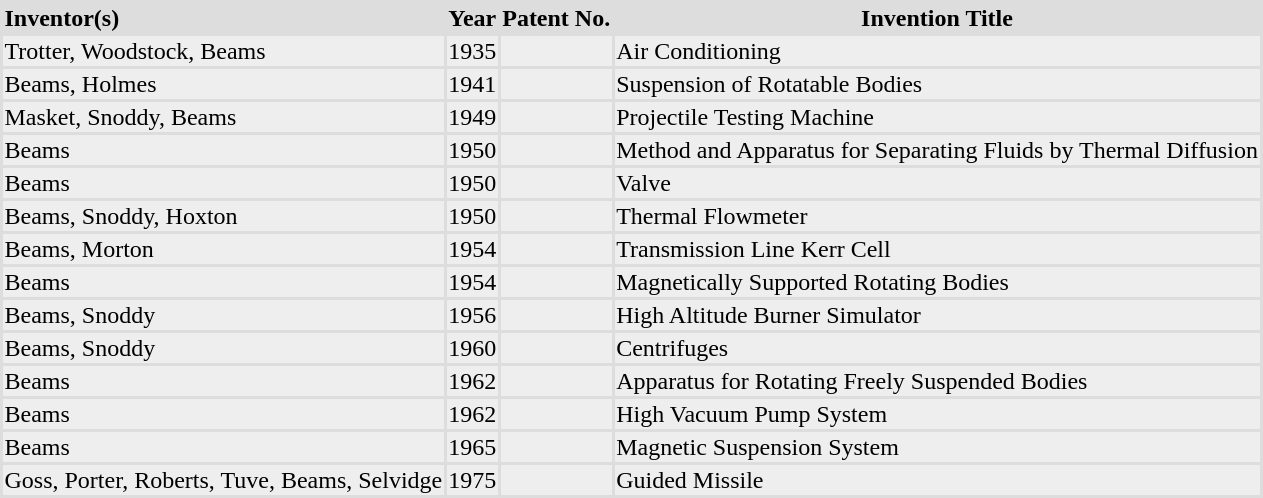<table - bgcolor="#dddddd">
<tr>
<th align=left>Inventor(s)</th>
<th>Year</th>
<th>Patent No.</th>
<th>Invention Title</th>
</tr>
<tr bgcolor="#eeeeee">
<td align=left>Trotter, Woodstock, Beams</td>
<td align=center>1935</td>
<td align=center></td>
<td align=left>Air Conditioning</td>
</tr>
<tr bgcolor="#eeeeee">
<td align=left>Beams, Holmes</td>
<td align=center>1941</td>
<td align=center></td>
<td align=left>Suspension of Rotatable Bodies</td>
</tr>
<tr bgcolor="#eeeeee">
<td align=left>Masket, Snoddy, Beams</td>
<td align=center>1949</td>
<td align=center></td>
<td align=left>Projectile Testing Machine</td>
</tr>
<tr bgcolor="#eeeeee">
<td align=left>Beams</td>
<td align=center>1950</td>
<td align=center></td>
<td align=left>Method and Apparatus for Separating Fluids by Thermal Diffusion</td>
</tr>
<tr bgcolor="#eeeeee">
<td align=left>Beams</td>
<td align=center>1950</td>
<td align=center></td>
<td align=left>Valve</td>
</tr>
<tr bgcolor="#eeeeee">
<td align=left>Beams, Snoddy, Hoxton</td>
<td align=center>1950</td>
<td align=center></td>
<td align=left>Thermal Flowmeter</td>
</tr>
<tr bgcolor="#eeeeee">
<td align=left>Beams, Morton</td>
<td align=center>1954</td>
<td align=center></td>
<td align=left>Transmission Line Kerr Cell</td>
</tr>
<tr bgcolor="#eeeeee">
<td align=left>Beams</td>
<td align=center>1954</td>
<td align=center></td>
<td align=left>Magnetically Supported Rotating Bodies</td>
</tr>
<tr bgcolor="#eeeeee">
<td align=left>Beams, Snoddy</td>
<td align=center>1956</td>
<td align=center></td>
<td align=left>High Altitude Burner Simulator</td>
</tr>
<tr bgcolor="#eeeeee">
<td align=left>Beams, Snoddy</td>
<td align=center>1960</td>
<td align=center></td>
<td align=left>Centrifuges</td>
</tr>
<tr bgcolor="#eeeeee">
<td align=left>Beams</td>
<td align=center>1962</td>
<td align=center></td>
<td align=left>Apparatus for Rotating Freely Suspended Bodies</td>
</tr>
<tr bgcolor="#eeeeee">
<td align=left>Beams</td>
<td align=center>1962</td>
<td align=center></td>
<td align=left>High Vacuum Pump System</td>
</tr>
<tr bgcolor="#eeeeee">
<td align=left>Beams</td>
<td align=center>1965</td>
<td align=center></td>
<td align=left>Magnetic Suspension System</td>
</tr>
<tr bgcolor="#eeeeee">
<td align=left>Goss, Porter, Roberts, Tuve, Beams, Selvidge</td>
<td align=center>1975</td>
<td align=center></td>
<td align=left>Guided Missile</td>
</tr>
</table>
